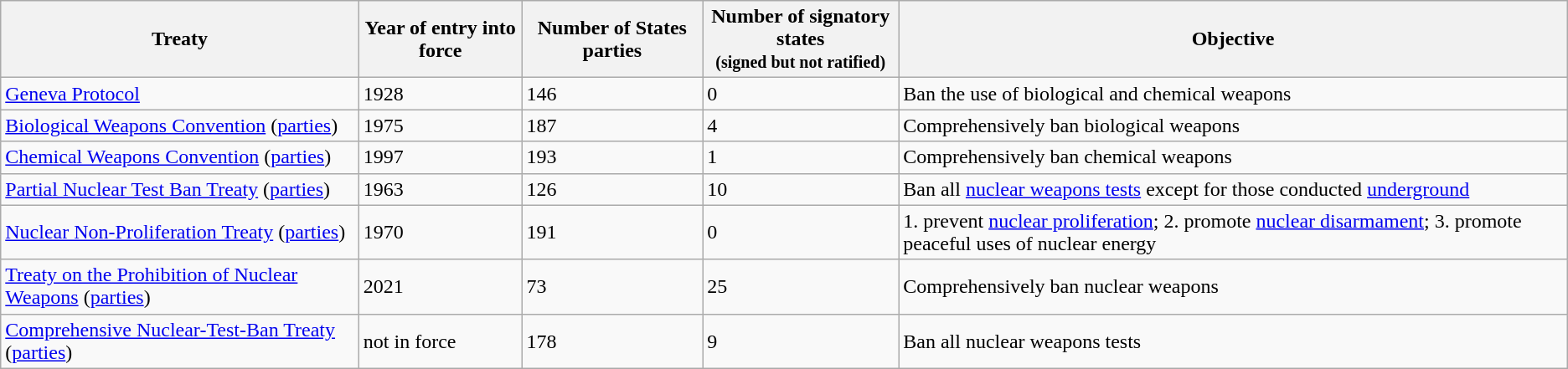<table class="wikitable">
<tr>
<th>Treaty</th>
<th>Year of entry into force</th>
<th>Number of States parties</th>
<th>Number of signatory states <br><small>(signed but not ratified)</small></th>
<th>Objective</th>
</tr>
<tr>
<td><a href='#'>Geneva Protocol</a></td>
<td>1928</td>
<td>146</td>
<td>0</td>
<td>Ban the use of biological and chemical weapons</td>
</tr>
<tr>
<td><a href='#'>Biological Weapons Convention</a> (<a href='#'>parties</a>)</td>
<td>1975</td>
<td>187</td>
<td>4</td>
<td>Comprehensively ban biological weapons</td>
</tr>
<tr>
<td><a href='#'>Chemical Weapons Convention</a> (<a href='#'>parties</a>)</td>
<td>1997</td>
<td>193</td>
<td>1</td>
<td>Comprehensively ban chemical weapons</td>
</tr>
<tr>
<td><a href='#'>Partial Nuclear Test Ban Treaty</a> (<a href='#'>parties</a>)</td>
<td>1963</td>
<td>126</td>
<td>10</td>
<td>Ban all <a href='#'>nuclear weapons tests</a> except for those conducted <a href='#'>underground</a></td>
</tr>
<tr>
<td><a href='#'>Nuclear Non-Proliferation Treaty</a> (<a href='#'>parties</a>)</td>
<td>1970</td>
<td>191</td>
<td>0</td>
<td>1. prevent <a href='#'>nuclear proliferation</a>; 2. promote <a href='#'>nuclear disarmament</a>; 3. promote peaceful uses of nuclear energy</td>
</tr>
<tr>
<td><a href='#'>Treaty on the Prohibition of Nuclear Weapons</a> (<a href='#'>parties</a>)</td>
<td>2021</td>
<td>73</td>
<td>25</td>
<td>Comprehensively ban nuclear weapons</td>
</tr>
<tr>
<td><a href='#'>Comprehensive Nuclear-Test-Ban Treaty</a> (<a href='#'>parties</a>)</td>
<td>not in force</td>
<td>178</td>
<td>9</td>
<td>Ban all nuclear weapons tests</td>
</tr>
</table>
